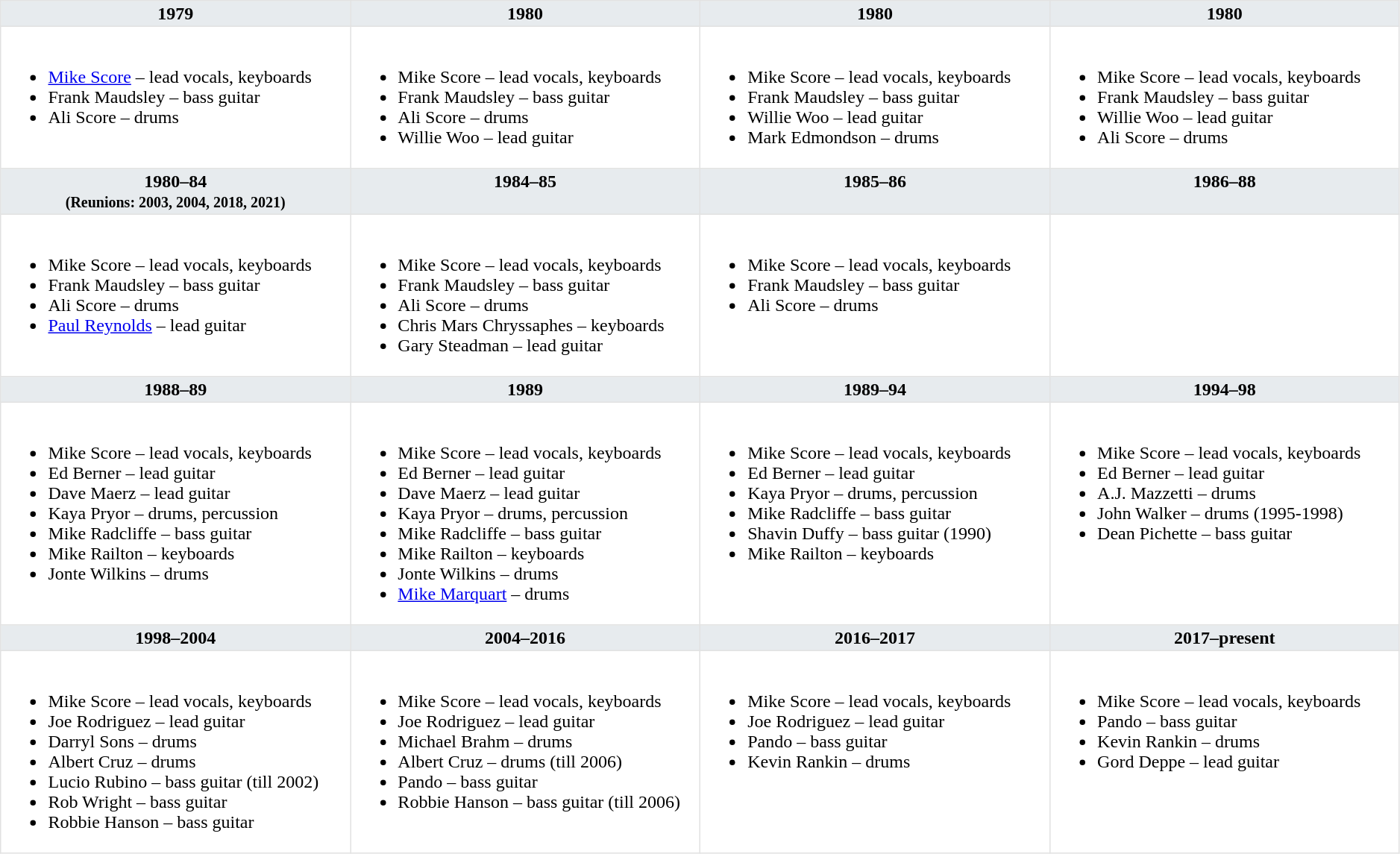<table class="toccolours" border=1 cellpadding=2 cellspacing=0 style="float: width: 375px; margin: 0 0 1em 1em; border-collapse: collapse; border: 1px solid #E2E2E2;" width=99%>
<tr>
<th bgcolor="#E7EBEE" valign=top width=25%>1979</th>
<th bgcolor="#E7EBEE" valign=top width=25%>1980</th>
<th bgcolor="#E7EBEE" valign=top width=25%>1980</th>
<th bgcolor="#E7EBEE" valign=top width=25%>1980</th>
</tr>
<tr>
<td valign=top><br><ul><li><a href='#'>Mike Score</a> – lead vocals, keyboards</li><li>Frank Maudsley – bass guitar</li><li>Ali Score – drums</li></ul></td>
<td valign=top><br><ul><li>Mike Score – lead vocals, keyboards</li><li>Frank Maudsley – bass guitar</li><li>Ali Score – drums</li><li>Willie Woo – lead guitar</li></ul></td>
<td valign=top><br><ul><li>Mike Score – lead vocals, keyboards</li><li>Frank Maudsley – bass guitar</li><li>Willie Woo – lead guitar</li><li>Mark Edmondson – drums</li></ul></td>
<td valign=top><br><ul><li>Mike Score – lead vocals, keyboards</li><li>Frank Maudsley – bass guitar</li><li>Willie Woo – lead guitar</li><li>Ali Score – drums</li></ul></td>
</tr>
<tr>
<th bgcolor="#E7EBEE" valign=top width=25%>1980–84<br><small>(Reunions: 2003, 2004, 2018, 2021)</small></th>
<th bgcolor="#E7EBEE" valign=top width=25%>1984–85</th>
<th bgcolor="#E7EBEE" valign=top width=25%>1985–86</th>
<th bgcolor="#E7EBEE" valign=top width=25%>1986–88</th>
</tr>
<tr>
<td valign=top><br><ul><li>Mike Score – lead vocals, keyboards</li><li>Frank Maudsley – bass guitar</li><li>Ali Score – drums</li><li><a href='#'>Paul Reynolds</a> – lead guitar</li></ul></td>
<td valign=top><br><ul><li>Mike Score – lead vocals, keyboards</li><li>Frank Maudsley – bass guitar</li><li>Ali Score – drums</li><li>Chris Mars Chryssaphes – keyboards</li><li>Gary Steadman – lead guitar</li></ul></td>
<td valign=top><br><ul><li>Mike Score – lead vocals, keyboards</li><li>Frank Maudsley – bass guitar</li><li>Ali Score – drums</li></ul></td>
<td valign=top><br></td>
</tr>
<tr>
<th bgcolor="#E7EBEE" valign=top width=25%>1988–89</th>
<th bgcolor="#E7EBEE" valign=top width=25%>1989</th>
<th bgcolor="#E7EBEE" valign=top width=25%>1989–94</th>
<th bgcolor="#E7EBEE" valign=top width=25%>1994–98</th>
</tr>
<tr>
<td valign=top><br><ul><li>Mike Score – lead vocals, keyboards</li><li>Ed Berner – lead guitar</li><li>Dave Maerz – lead guitar</li><li>Kaya Pryor – drums, percussion</li><li>Mike Radcliffe – bass guitar</li><li>Mike Railton – keyboards</li><li>Jonte Wilkins – drums</li></ul></td>
<td valign=top><br><ul><li>Mike Score – lead vocals, keyboards</li><li>Ed Berner – lead guitar</li><li>Dave Maerz – lead guitar</li><li>Kaya Pryor – drums, percussion</li><li>Mike Radcliffe – bass guitar</li><li>Mike Railton – keyboards</li><li>Jonte Wilkins – drums</li><li><a href='#'>Mike Marquart</a> – drums</li></ul></td>
<td valign=top><br><ul><li>Mike Score – lead vocals, keyboards</li><li>Ed Berner – lead guitar</li><li>Kaya Pryor – drums, percussion</li><li>Mike Radcliffe – bass guitar</li><li>Shavin Duffy – bass guitar (1990)</li><li>Mike Railton – keyboards</li></ul></td>
<td valign=top><br><ul><li>Mike Score – lead vocals, keyboards</li><li>Ed Berner – lead guitar</li><li>A.J. Mazzetti – drums</li><li>John Walker – drums (1995-1998)</li><li>Dean Pichette – bass guitar</li></ul></td>
</tr>
<tr>
<th bgcolor="#E7EBEE" valign=top width=25%>1998–2004</th>
<th bgcolor="#E7EBEE" valign=top width=25%>2004–2016</th>
<th bgcolor="#E7EBEE" valign=top width=25%>2016–2017</th>
<th bgcolor="#E7EBEE" valign=top width=25%>2017–present</th>
</tr>
<tr>
<td valign=top><br><ul><li>Mike Score – lead vocals, keyboards</li><li>Joe Rodriguez – lead guitar</li><li>Darryl Sons – drums</li><li>Albert Cruz – drums</li><li>Lucio Rubino – bass guitar (till 2002)</li><li>Rob Wright – bass guitar</li><li>Robbie Hanson – bass guitar</li></ul></td>
<td valign=top><br><ul><li>Mike Score – lead vocals, keyboards</li><li>Joe Rodriguez – lead guitar</li><li>Michael Brahm – drums</li><li>Albert Cruz – drums (till 2006)</li><li>Pando – bass guitar</li><li>Robbie Hanson – bass guitar (till 2006)</li></ul></td>
<td valign=top><br><ul><li>Mike Score – lead vocals, keyboards</li><li>Joe Rodriguez – lead guitar</li><li>Pando – bass guitar</li><li>Kevin Rankin – drums</li></ul></td>
<td valign=top><br><ul><li>Mike Score – lead vocals, keyboards</li><li>Pando – bass guitar</li><li>Kevin Rankin – drums</li><li>Gord Deppe – lead guitar</li></ul></td>
</tr>
</table>
